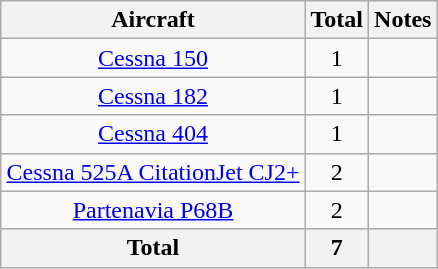<table class="wikitable" style="margin:0.5em auto; text-align:center">
<tr>
<th>Aircraft</th>
<th>Total</th>
<th>Notes</th>
</tr>
<tr>
<td><a href='#'>Cessna 150</a></td>
<td>1</td>
<td></td>
</tr>
<tr>
<td><a href='#'>Cessna 182</a></td>
<td>1</td>
<td></td>
</tr>
<tr>
<td><a href='#'>Cessna 404</a></td>
<td>1</td>
<td></td>
</tr>
<tr>
<td><a href='#'>Cessna 525A CitationJet CJ2+</a></td>
<td>2</td>
<td></td>
</tr>
<tr>
<td><a href='#'>Partenavia P68B</a></td>
<td>2</td>
<td></td>
</tr>
<tr>
<th>Total</th>
<th>7</th>
<th colspan="3"></th>
</tr>
</table>
